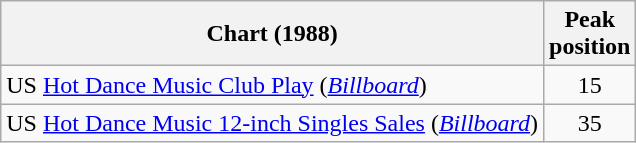<table class="wikitable sortable">
<tr>
<th>Chart (1988)</th>
<th>Peak<br>position</th>
</tr>
<tr>
<td align="left">US <a href='#'>Hot Dance Music Club Play</a> (<em><a href='#'>Billboard</a></em>)</td>
<td style="text-align:center;">15</td>
</tr>
<tr>
<td align="left">US <a href='#'>Hot Dance Music 12-inch Singles Sales</a> (<em><a href='#'>Billboard</a></em>)</td>
<td style="text-align:center;">35</td>
</tr>
</table>
